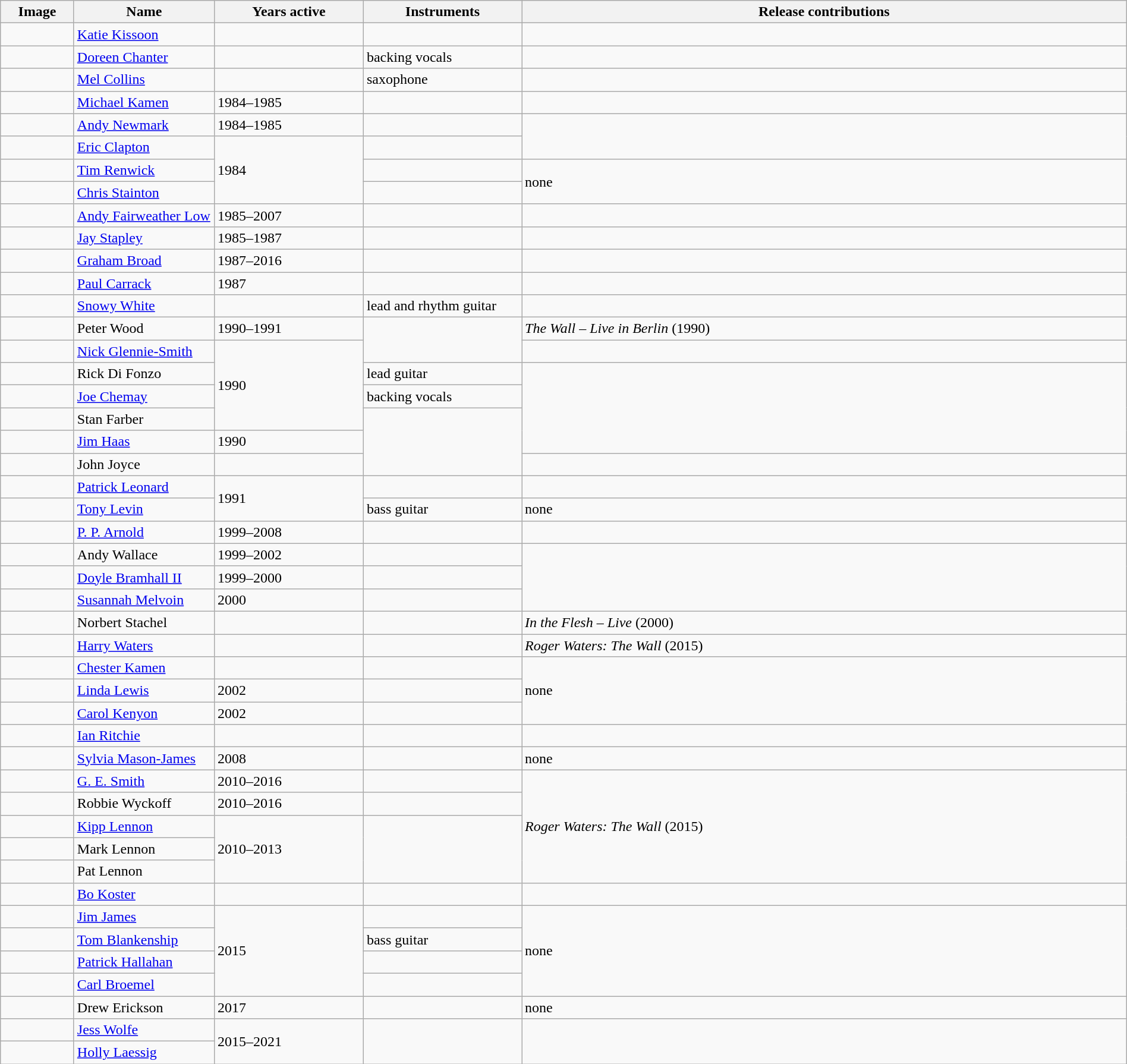<table class="wikitable" width="100%" border="1">
<tr>
<th width="75">Image</th>
<th width="150">Name</th>
<th width="160">Years active</th>
<th width="170">Instruments</th>
<th>Release contributions</th>
</tr>
<tr>
<td></td>
<td><a href='#'>Katie Kissoon</a></td>
<td></td>
<td></td>
<td></td>
</tr>
<tr>
<td></td>
<td><a href='#'>Doreen Chanter</a></td>
<td></td>
<td>backing vocals</td>
<td></td>
</tr>
<tr>
<td></td>
<td><a href='#'>Mel Collins</a></td>
<td></td>
<td>saxophone</td>
<td></td>
</tr>
<tr>
<td></td>
<td><a href='#'>Michael Kamen</a></td>
<td>1984–1985 </td>
<td></td>
<td></td>
</tr>
<tr>
<td></td>
<td><a href='#'>Andy Newmark</a></td>
<td>1984–1985</td>
<td></td>
<td rowspan="2"></td>
</tr>
<tr>
<td></td>
<td><a href='#'>Eric Clapton</a></td>
<td rowspan="3">1984</td>
<td></td>
</tr>
<tr>
<td></td>
<td><a href='#'>Tim Renwick</a></td>
<td></td>
<td rowspan="2">none </td>
</tr>
<tr>
<td></td>
<td><a href='#'>Chris Stainton</a></td>
<td></td>
</tr>
<tr>
<td></td>
<td><a href='#'>Andy Fairweather Low</a></td>
<td>1985–2007</td>
<td></td>
<td></td>
</tr>
<tr>
<td></td>
<td><a href='#'>Jay Stapley</a></td>
<td>1985–1987</td>
<td></td>
<td></td>
</tr>
<tr>
<td></td>
<td><a href='#'>Graham Broad</a></td>
<td>1987–2016</td>
<td></td>
<td></td>
</tr>
<tr>
<td></td>
<td><a href='#'>Paul Carrack</a></td>
<td>1987 </td>
<td></td>
<td></td>
</tr>
<tr>
<td></td>
<td><a href='#'>Snowy White</a></td>
<td></td>
<td>lead and rhythm guitar</td>
<td></td>
</tr>
<tr>
<td></td>
<td>Peter Wood</td>
<td>1990–1991 </td>
<td rowspan="2"></td>
<td><em>The Wall – Live in Berlin</em> (1990)</td>
</tr>
<tr>
<td></td>
<td><a href='#'>Nick Glennie-Smith</a></td>
<td rowspan="4">1990</td>
<td></td>
</tr>
<tr>
<td></td>
<td>Rick Di Fonzo</td>
<td>lead guitar</td>
<td rowspan="4"></td>
</tr>
<tr>
<td></td>
<td><a href='#'>Joe Chemay</a></td>
<td>backing vocals</td>
</tr>
<tr>
<td></td>
<td>Stan Farber</td>
<td rowspan="3"></td>
</tr>
<tr>
<td></td>
<td><a href='#'>Jim Haas</a></td>
<td>1990 </td>
</tr>
<tr>
<td></td>
<td>John Joyce</td>
<td></td>
<td></td>
</tr>
<tr>
<td></td>
<td><a href='#'>Patrick Leonard</a></td>
<td rowspan="2">1991</td>
<td></td>
<td></td>
</tr>
<tr>
<td></td>
<td><a href='#'>Tony Levin</a></td>
<td>bass guitar</td>
<td>none </td>
</tr>
<tr>
<td></td>
<td><a href='#'>P. P. Arnold</a></td>
<td>1999–2008 </td>
<td></td>
<td></td>
</tr>
<tr>
<td></td>
<td>Andy Wallace</td>
<td>1999–2002</td>
<td></td>
<td rowspan="3"></td>
</tr>
<tr>
<td></td>
<td><a href='#'>Doyle Bramhall II</a></td>
<td>1999–2000</td>
<td></td>
</tr>
<tr>
<td></td>
<td><a href='#'>Susannah Melvoin</a></td>
<td>2000</td>
<td></td>
</tr>
<tr>
<td></td>
<td>Norbert Stachel</td>
<td></td>
<td></td>
<td><em>In the Flesh – Live</em> (2000)</td>
</tr>
<tr>
<td></td>
<td><a href='#'>Harry Waters</a></td>
<td></td>
<td></td>
<td><em>Roger Waters: The Wall</em> (2015)</td>
</tr>
<tr>
<td></td>
<td><a href='#'>Chester Kamen</a></td>
<td></td>
<td></td>
<td rowspan="3">none </td>
</tr>
<tr>
<td></td>
<td><a href='#'>Linda Lewis</a></td>
<td>2002 </td>
<td></td>
</tr>
<tr>
<td></td>
<td><a href='#'>Carol Kenyon</a></td>
<td>2002</td>
<td></td>
</tr>
<tr>
<td></td>
<td><a href='#'>Ian Ritchie</a></td>
<td></td>
<td></td>
<td></td>
</tr>
<tr>
<td></td>
<td><a href='#'>Sylvia Mason-James</a></td>
<td>2008</td>
<td></td>
<td>none </td>
</tr>
<tr>
<td></td>
<td><a href='#'>G. E. Smith</a></td>
<td>2010–2016</td>
<td></td>
<td rowspan="5"><em>Roger Waters: The Wall</em> (2015)</td>
</tr>
<tr>
<td></td>
<td>Robbie Wyckoff</td>
<td>2010–2016</td>
<td></td>
</tr>
<tr>
<td></td>
<td><a href='#'>Kipp Lennon</a></td>
<td rowspan="3">2010–2013</td>
<td rowspan="3"></td>
</tr>
<tr>
<td></td>
<td>Mark Lennon</td>
</tr>
<tr>
<td></td>
<td>Pat Lennon</td>
</tr>
<tr>
<td></td>
<td><a href='#'>Bo Koster</a></td>
<td></td>
<td></td>
<td></td>
</tr>
<tr>
<td></td>
<td><a href='#'>Jim James</a></td>
<td rowspan="4">2015</td>
<td></td>
<td rowspan="4">none </td>
</tr>
<tr>
<td></td>
<td><a href='#'>Tom Blankenship</a></td>
<td>bass guitar</td>
</tr>
<tr>
<td></td>
<td><a href='#'>Patrick Hallahan</a></td>
<td></td>
</tr>
<tr>
<td></td>
<td><a href='#'>Carl Broemel</a></td>
<td></td>
</tr>
<tr>
<td></td>
<td>Drew Erickson</td>
<td>2017</td>
<td></td>
<td>none </td>
</tr>
<tr>
<td></td>
<td><a href='#'>Jess Wolfe</a></td>
<td rowspan="2">2015–2021</td>
<td rowspan="2"></td>
<td rowspan="2"></td>
</tr>
<tr>
<td></td>
<td><a href='#'>Holly Laessig</a></td>
</tr>
</table>
